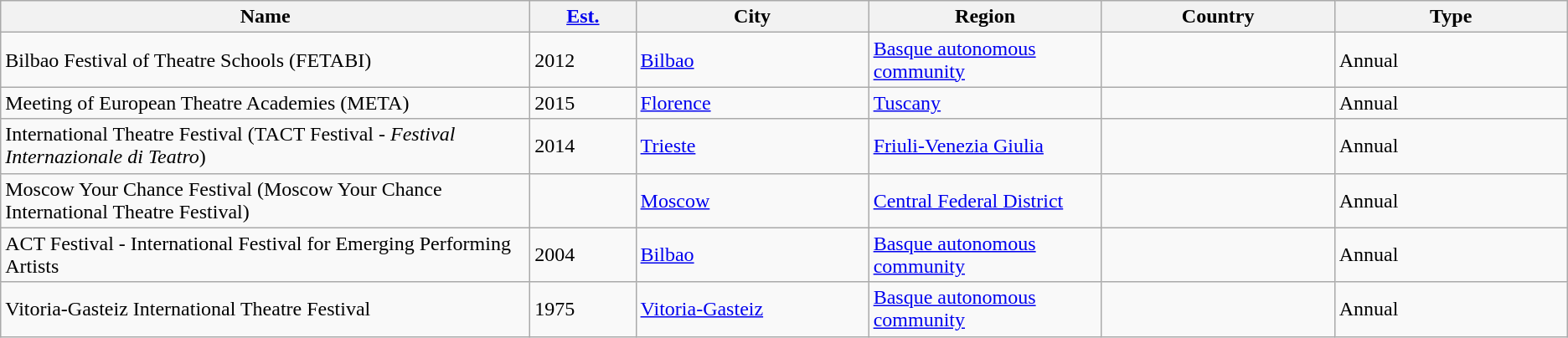<table class="wikitable sortable">
<tr>
<th width="25%">Name</th>
<th width="5%"><a href='#'>Est.</a></th>
<th width="11%">City</th>
<th width="11%">Region</th>
<th width="11%">Country</th>
<th width="11%">Type</th>
</tr>
<tr>
<td>Bilbao Festival of Theatre Schools (FETABI)</td>
<td>2012</td>
<td><a href='#'>Bilbao</a></td>
<td><a href='#'>Basque autonomous community</a></td>
<td></td>
<td>Annual</td>
</tr>
<tr>
<td>Meeting of European Theatre Academies (META)</td>
<td>2015</td>
<td><a href='#'>Florence</a></td>
<td><a href='#'>Tuscany</a></td>
<td></td>
<td>Annual</td>
</tr>
<tr>
<td>International Theatre Festival (TACT Festival - <em>Festival Internazionale di Teatro</em>)</td>
<td>2014</td>
<td><a href='#'>Trieste</a></td>
<td><a href='#'>Friuli-Venezia Giulia</a></td>
<td></td>
<td>Annual</td>
</tr>
<tr>
<td>Moscow Your Chance Festival (Moscow Your Chance International Theatre Festival)</td>
<td></td>
<td><a href='#'>Moscow</a></td>
<td><a href='#'>Central Federal District</a></td>
<td></td>
<td>Annual</td>
</tr>
<tr>
<td>ACT Festival - International Festival for Emerging Performing Artists</td>
<td>2004</td>
<td><a href='#'>Bilbao</a></td>
<td><a href='#'>Basque autonomous community</a></td>
<td></td>
<td>Annual</td>
</tr>
<tr>
<td>Vitoria-Gasteiz International Theatre Festival</td>
<td>1975</td>
<td><a href='#'>Vitoria-Gasteiz</a></td>
<td><a href='#'>Basque autonomous community</a></td>
<td></td>
<td>Annual</td>
</tr>
</table>
